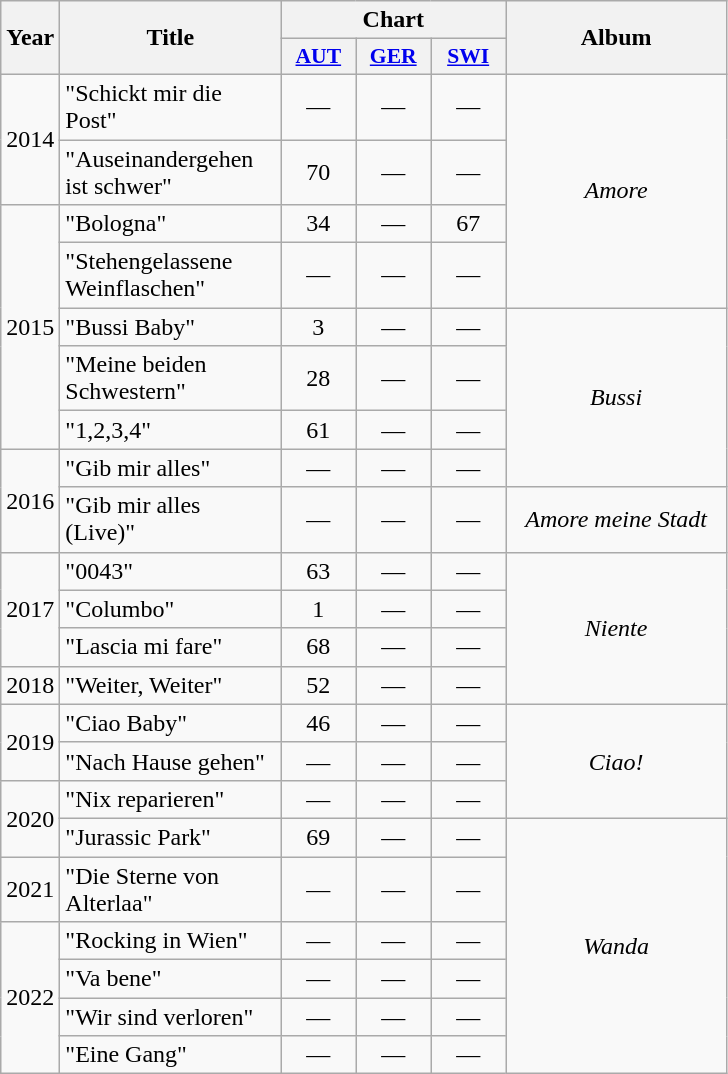<table class="wikitable">
<tr>
<th width="28" rowspan="2">Year</th>
<th width="140" rowspan="2">Title</th>
<th colspan="3">Chart</th>
<th width="140" rowspan="2">Album</th>
</tr>
<tr>
<th scope="col" style="width:3em;font-size:90%;"><a href='#'>AUT</a><br></th>
<th scope="col" style="width:3em;font-size:90%;"><a href='#'>GER</a><br></th>
<th scope="col" style="width:3em;font-size:90%;"><a href='#'>SWI</a><br></th>
</tr>
<tr>
<td rowspan=2>2014</td>
<td>"Schickt mir die Post"</td>
<td align="center">—</td>
<td align="center">—</td>
<td align="center">—</td>
<td align="center" rowspan=4><em>Amore</em></td>
</tr>
<tr>
<td>"Auseinandergehen ist schwer"</td>
<td align="center">70</td>
<td align="center">—</td>
<td align="center">—</td>
</tr>
<tr>
<td rowspan=5>2015</td>
<td>"Bologna"</td>
<td align="center">34</td>
<td align="center">—</td>
<td align="center">67</td>
</tr>
<tr>
<td>"Stehengelassene Weinflaschen"</td>
<td align="center">—</td>
<td align="center">—</td>
<td align="center">—</td>
</tr>
<tr>
<td>"Bussi Baby"</td>
<td align="center">3</td>
<td align="center">—</td>
<td align="center">—</td>
<td align="center" rowspan=4><em>Bussi</em></td>
</tr>
<tr>
<td>"Meine beiden Schwestern"</td>
<td align="center">28</td>
<td align="center">—</td>
<td align="center">—</td>
</tr>
<tr>
<td>"1,2,3,4"</td>
<td align="center">61</td>
<td align="center">—</td>
<td align="center">—</td>
</tr>
<tr>
<td rowspan=2>2016</td>
<td>"Gib mir alles"</td>
<td align="center">—</td>
<td align="center">—</td>
<td align="center">—</td>
</tr>
<tr>
<td>"Gib mir alles (Live)"</td>
<td align="center">—</td>
<td align="center">—</td>
<td align="center">—</td>
<td align="center"><em>Amore meine Stadt</em></td>
</tr>
<tr>
<td rowspan=3>2017</td>
<td>"0043"</td>
<td align="center">63</td>
<td align="center">—</td>
<td align="center">—</td>
<td align="center" rowspan=4><em>Niente</em></td>
</tr>
<tr>
<td>"Columbo"</td>
<td align="center">1</td>
<td align="center">—</td>
<td align="center">—</td>
</tr>
<tr>
<td>"Lascia mi fare"</td>
<td align="center">68</td>
<td align="center">—</td>
<td align="center">—</td>
</tr>
<tr>
<td>2018</td>
<td>"Weiter, Weiter"</td>
<td align="center">52</td>
<td align="center">—</td>
<td align="center">—</td>
</tr>
<tr>
<td rowspan=2>2019</td>
<td>"Ciao Baby"</td>
<td align="center">46</td>
<td align="center">—</td>
<td align="center">—</td>
<td align="center" rowspan=3><em>Ciao!</em></td>
</tr>
<tr>
<td>"Nach Hause gehen"</td>
<td align="center">—</td>
<td align="center">—</td>
<td align="center">—</td>
</tr>
<tr>
<td rowspan=2>2020</td>
<td>"Nix reparieren"</td>
<td align="center">—</td>
<td align="center">—</td>
<td align="center">—</td>
</tr>
<tr>
<td>"Jurassic Park"</td>
<td align="center">69</td>
<td align="center">—</td>
<td align="center">—</td>
<td align="center" rowspan=6><em>Wanda</em></td>
</tr>
<tr>
<td>2021</td>
<td>"Die Sterne von Alterlaa"</td>
<td align="center">—</td>
<td align="center">—</td>
<td align="center">—</td>
</tr>
<tr>
<td rowspan=4>2022</td>
<td>"Rocking in Wien"</td>
<td align="center">—</td>
<td align="center">—</td>
<td align="center">—</td>
</tr>
<tr>
<td>"Va bene"</td>
<td align="center">—</td>
<td align="center">—</td>
<td align="center">—</td>
</tr>
<tr>
<td>"Wir sind verloren"</td>
<td align="center">—</td>
<td align="center">—</td>
<td align="center">—</td>
</tr>
<tr>
<td>"Eine Gang"</td>
<td align="center">—</td>
<td align="center">—</td>
<td align="center">—</td>
</tr>
</table>
